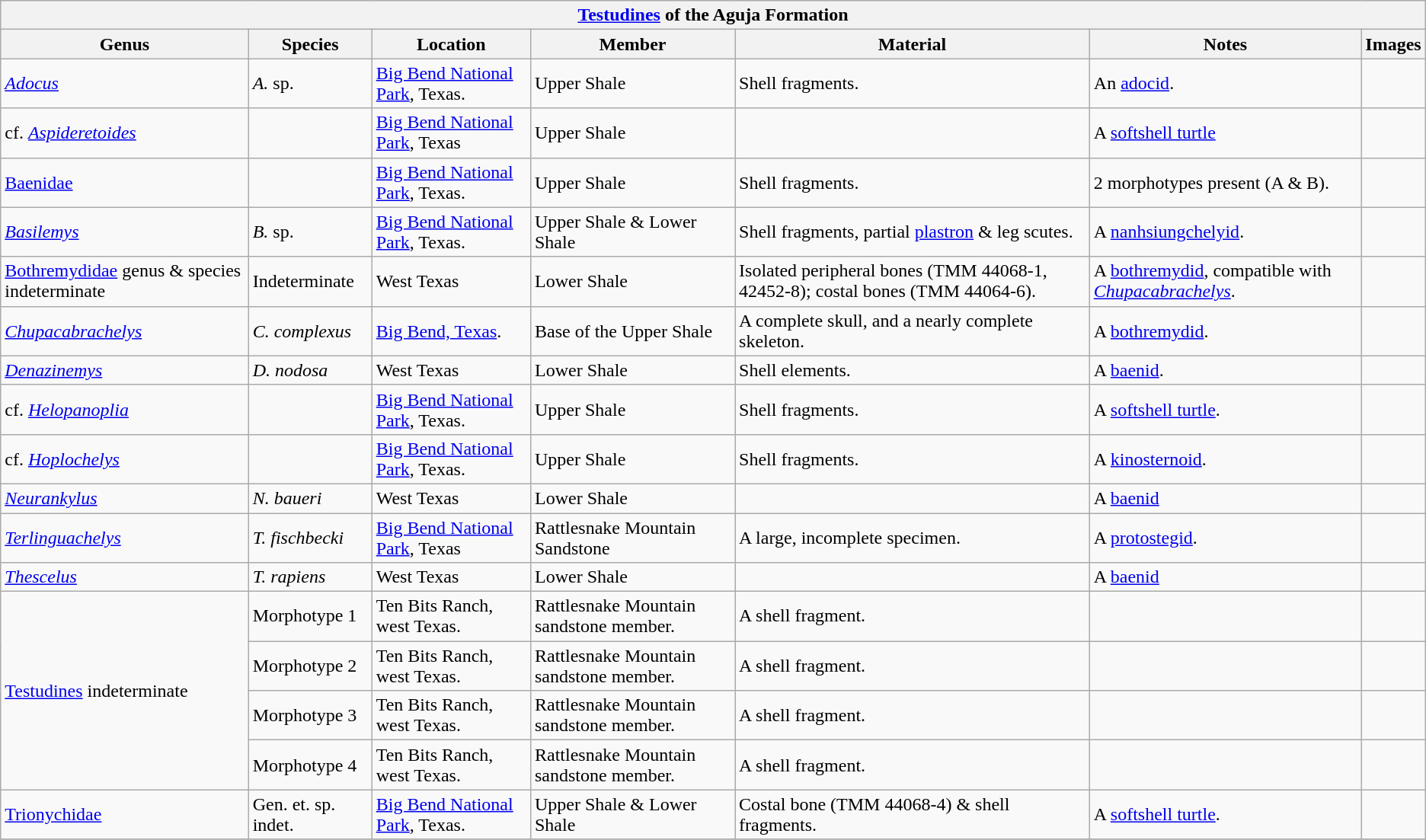<table class="wikitable" align="center">
<tr>
<th colspan="7" align="center"><strong><a href='#'>Testudines</a> of the Aguja Formation</strong></th>
</tr>
<tr>
<th>Genus</th>
<th>Species</th>
<th>Location</th>
<th>Member</th>
<th>Material</th>
<th>Notes</th>
<th>Images</th>
</tr>
<tr>
<td><em><a href='#'>Adocus</a></em></td>
<td><em>A.</em> sp.</td>
<td><a href='#'>Big Bend National Park</a>, Texas.</td>
<td>Upper Shale</td>
<td>Shell fragments.</td>
<td>An <a href='#'>adocid</a>.</td>
<td></td>
</tr>
<tr>
<td>cf. <em><a href='#'>Aspideretoides</a></em></td>
<td></td>
<td><a href='#'>Big Bend National Park</a>, Texas</td>
<td>Upper Shale</td>
<td></td>
<td>A <a href='#'>softshell turtle</a></td>
<td></td>
</tr>
<tr>
<td><a href='#'>Baenidae</a></td>
<td></td>
<td><a href='#'>Big Bend National Park</a>, Texas.</td>
<td>Upper Shale</td>
<td>Shell fragments.</td>
<td>2 morphotypes present (A & B).</td>
<td></td>
</tr>
<tr>
<td><em><a href='#'>Basilemys</a></em></td>
<td><em>B.</em> sp.</td>
<td><a href='#'>Big Bend National Park</a>, Texas.</td>
<td>Upper Shale & Lower Shale</td>
<td>Shell fragments, partial <a href='#'>plastron</a> & leg scutes.</td>
<td>A <a href='#'>nanhsiungchelyid</a>.</td>
<td></td>
</tr>
<tr>
<td><a href='#'>Bothremydidae</a> genus & species indeterminate</td>
<td>Indeterminate</td>
<td>West Texas</td>
<td>Lower Shale</td>
<td>Isolated peripheral bones (TMM 44068-1, 42452-8); costal bones (TMM 44064-6).</td>
<td>A <a href='#'>bothremydid</a>, compatible with <em><a href='#'>Chupacabrachelys</a></em>.</td>
<td></td>
</tr>
<tr>
<td><em><a href='#'>Chupacabrachelys</a></em></td>
<td><em>C. complexus</em></td>
<td><a href='#'>Big Bend, Texas</a>.</td>
<td>Base of the Upper Shale</td>
<td>A complete skull, and a nearly complete skeleton.</td>
<td>A <a href='#'>bothremydid</a>.</td>
<td></td>
</tr>
<tr>
<td><em><a href='#'>Denazinemys</a></em></td>
<td><em>D. nodosa</em></td>
<td>West Texas</td>
<td>Lower Shale</td>
<td>Shell elements.</td>
<td>A <a href='#'>baenid</a>.</td>
<td></td>
</tr>
<tr>
<td>cf. <em><a href='#'>Helopanoplia</a></em></td>
<td></td>
<td><a href='#'>Big Bend National Park</a>, Texas.</td>
<td>Upper Shale</td>
<td>Shell fragments.</td>
<td>A <a href='#'>softshell turtle</a>.</td>
<td></td>
</tr>
<tr>
<td>cf. <em><a href='#'>Hoplochelys</a></em></td>
<td></td>
<td><a href='#'>Big Bend National Park</a>, Texas.</td>
<td>Upper Shale</td>
<td>Shell fragments.</td>
<td>A <a href='#'>kinosternoid</a>.</td>
<td></td>
</tr>
<tr>
<td><em><a href='#'>Neurankylus</a></em></td>
<td><em>N. baueri</em></td>
<td>West Texas</td>
<td>Lower Shale</td>
<td></td>
<td>A <a href='#'>baenid</a></td>
<td></td>
</tr>
<tr>
<td><em><a href='#'>Terlinguachelys</a></em></td>
<td><em>T. fischbecki</em></td>
<td><a href='#'>Big Bend National Park</a>, Texas</td>
<td>Rattlesnake Mountain Sandstone</td>
<td>A large, incomplete specimen.</td>
<td>A <a href='#'>protostegid</a>.</td>
<td></td>
</tr>
<tr>
<td><em><a href='#'>Thescelus</a></em></td>
<td><em>T. rapiens</em></td>
<td>West Texas</td>
<td>Lower Shale</td>
<td></td>
<td>A <a href='#'>baenid</a></td>
<td></td>
</tr>
<tr>
<td rowspan=4><a href='#'>Testudines</a> indeterminate</td>
<td>Morphotype 1</td>
<td>Ten Bits Ranch, west Texas.</td>
<td>Rattlesnake Mountain sandstone member.</td>
<td>A shell fragment.</td>
<td></td>
<td></td>
</tr>
<tr>
<td>Morphotype 2</td>
<td>Ten Bits Ranch, west Texas.</td>
<td>Rattlesnake Mountain sandstone member.</td>
<td>A shell fragment.</td>
<td></td>
<td></td>
</tr>
<tr>
<td>Morphotype 3</td>
<td>Ten Bits Ranch, west Texas.</td>
<td>Rattlesnake Mountain sandstone member.</td>
<td>A shell fragment.</td>
<td></td>
<td></td>
</tr>
<tr>
<td>Morphotype 4</td>
<td>Ten Bits Ranch, west Texas.</td>
<td>Rattlesnake Mountain sandstone member.</td>
<td>A shell fragment.</td>
<td></td>
<td></td>
</tr>
<tr>
<td><a href='#'>Trionychidae</a></td>
<td>Gen. et. sp. indet.</td>
<td><a href='#'>Big Bend National Park</a>, Texas.</td>
<td>Upper Shale & Lower Shale</td>
<td>Costal bone (TMM 44068-4) & shell fragments.</td>
<td>A <a href='#'>softshell turtle</a>.</td>
<td></td>
</tr>
<tr>
</tr>
</table>
